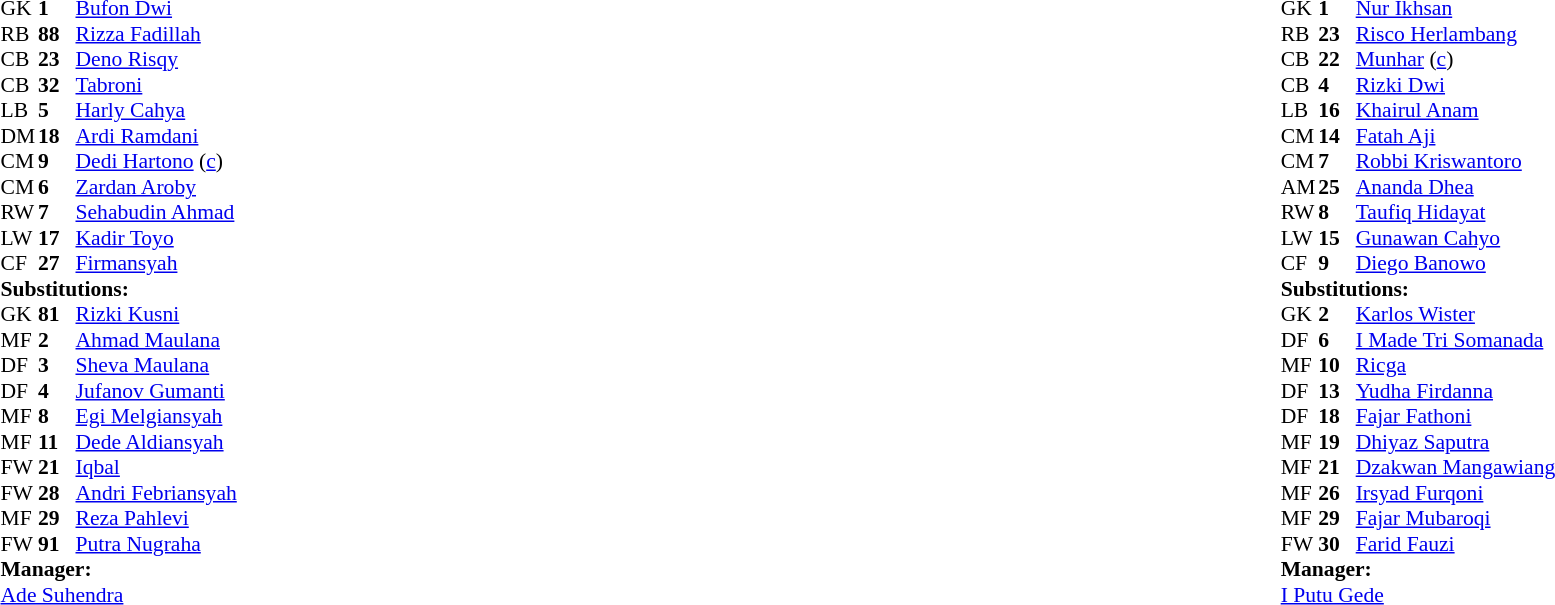<table width="100%">
<tr>
<td valign="top" width="40%"><br><table style="font-size:90%" cellspacing="0" cellpadding="0">
<tr>
<th width=25></th>
<th width=25></th>
</tr>
<tr>
<td>GK</td>
<td><strong>1</strong></td>
<td> <a href='#'>Bufon Dwi</a></td>
</tr>
<tr>
<td>RB</td>
<td><strong>88</strong></td>
<td> <a href='#'>Rizza Fadillah</a></td>
</tr>
<tr>
<td>CB</td>
<td><strong>23</strong></td>
<td> <a href='#'>Deno Risqy</a></td>
</tr>
<tr>
<td>CB</td>
<td><strong>32</strong></td>
<td> <a href='#'>Tabroni</a></td>
</tr>
<tr>
<td>LB</td>
<td><strong>5</strong></td>
<td> <a href='#'>Harly Cahya</a></td>
</tr>
<tr>
<td>DM</td>
<td><strong>18</strong></td>
<td> <a href='#'>Ardi Ramdani</a></td>
</tr>
<tr>
<td>CM</td>
<td><strong>9</strong></td>
<td> <a href='#'>Dedi Hartono</a> (<a href='#'>c</a>)</td>
</tr>
<tr>
<td>CM</td>
<td><strong>6</strong></td>
<td> <a href='#'>Zardan Aroby</a></td>
</tr>
<tr>
<td>RW</td>
<td><strong>7</strong></td>
<td> <a href='#'>Sehabudin Ahmad</a></td>
</tr>
<tr>
<td>LW</td>
<td><strong>17</strong></td>
<td> <a href='#'>Kadir Toyo</a></td>
</tr>
<tr>
<td>CF</td>
<td><strong>27</strong></td>
<td> <a href='#'>Firmansyah</a></td>
</tr>
<tr>
<td colspan=3><strong>Substitutions:</strong></td>
</tr>
<tr>
<td>GK</td>
<td><strong>81</strong></td>
<td> <a href='#'>Rizki Kusni</a></td>
</tr>
<tr>
<td>MF</td>
<td><strong>2</strong></td>
<td> <a href='#'>Ahmad Maulana</a></td>
</tr>
<tr>
<td>DF</td>
<td><strong>3</strong></td>
<td> <a href='#'>Sheva Maulana</a></td>
</tr>
<tr>
<td>DF</td>
<td><strong>4</strong></td>
<td> <a href='#'>Jufanov Gumanti</a></td>
</tr>
<tr>
<td>MF</td>
<td><strong>8</strong></td>
<td> <a href='#'>Egi Melgiansyah</a></td>
</tr>
<tr>
<td>MF</td>
<td><strong>11</strong></td>
<td> <a href='#'>Dede Aldiansyah</a></td>
</tr>
<tr>
<td>FW</td>
<td><strong>21</strong></td>
<td> <a href='#'>Iqbal</a></td>
</tr>
<tr>
<td>FW</td>
<td><strong>28</strong></td>
<td> <a href='#'>Andri Febriansyah</a></td>
</tr>
<tr>
<td>MF</td>
<td><strong>29</strong></td>
<td> <a href='#'>Reza Pahlevi</a></td>
</tr>
<tr>
<td>FW</td>
<td><strong>91</strong></td>
<td> <a href='#'>Putra Nugraha</a></td>
</tr>
<tr>
<td colspan=3><strong>Manager:</strong></td>
</tr>
<tr>
<td colspan=3><a href='#'>Ade Suhendra</a></td>
</tr>
</table>
</td>
<td valign="top"></td>
<td valign="top" width="50%"><br><table style="font-size:90%; margin:auto" cellspacing="0" cellpadding="0">
<tr>
<th width=25></th>
<th width=25></th>
</tr>
<tr>
<td>GK</td>
<td><strong>1</strong></td>
<td> <a href='#'>Nur Ikhsan</a></td>
</tr>
<tr>
<td>RB</td>
<td><strong>23</strong></td>
<td> <a href='#'>Risco Herlambang</a></td>
</tr>
<tr>
<td>CB</td>
<td><strong>22</strong></td>
<td> <a href='#'>Munhar</a> (<a href='#'>c</a>)</td>
</tr>
<tr>
<td>CB</td>
<td><strong>4</strong></td>
<td> <a href='#'>Rizki Dwi</a></td>
</tr>
<tr>
<td>LB</td>
<td><strong>16</strong></td>
<td> <a href='#'>Khairul Anam</a></td>
</tr>
<tr>
<td>CM</td>
<td><strong>14</strong></td>
<td> <a href='#'>Fatah Aji</a></td>
</tr>
<tr>
<td>CM</td>
<td><strong>7</strong></td>
<td> <a href='#'>Robbi Kriswantoro</a></td>
</tr>
<tr>
<td>AM</td>
<td><strong>25</strong></td>
<td> <a href='#'>Ananda Dhea</a></td>
</tr>
<tr>
<td>RW</td>
<td><strong>8</strong></td>
<td> <a href='#'>Taufiq Hidayat</a></td>
</tr>
<tr>
<td>LW</td>
<td><strong>15</strong></td>
<td> <a href='#'>Gunawan Cahyo</a></td>
</tr>
<tr>
<td>CF</td>
<td><strong>9</strong></td>
<td> <a href='#'>Diego Banowo</a></td>
</tr>
<tr>
<td colspan=3><strong>Substitutions:</strong></td>
</tr>
<tr>
<td>GK</td>
<td><strong>2</strong></td>
<td> <a href='#'>Karlos Wister</a></td>
</tr>
<tr>
<td>DF</td>
<td><strong>6</strong></td>
<td> <a href='#'>I Made Tri Somanada</a></td>
</tr>
<tr>
<td>MF</td>
<td><strong>10</strong></td>
<td> <a href='#'>Ricga</a></td>
</tr>
<tr>
<td>DF</td>
<td><strong>13</strong></td>
<td> <a href='#'>Yudha Firdanna</a></td>
</tr>
<tr>
<td>DF</td>
<td><strong>18</strong></td>
<td> <a href='#'>Fajar Fathoni</a></td>
</tr>
<tr>
<td>MF</td>
<td><strong>19</strong></td>
<td> <a href='#'>Dhiyaz Saputra</a></td>
</tr>
<tr>
<td>MF</td>
<td><strong>21</strong></td>
<td> <a href='#'>Dzakwan Mangawiang</a></td>
</tr>
<tr>
<td>MF</td>
<td><strong>26</strong></td>
<td> <a href='#'>Irsyad Furqoni</a></td>
</tr>
<tr>
<td>MF</td>
<td><strong>29</strong></td>
<td> <a href='#'>Fajar Mubaroqi</a></td>
</tr>
<tr>
<td>FW</td>
<td><strong>30</strong></td>
<td> <a href='#'>Farid Fauzi</a></td>
</tr>
<tr>
<td colspan=3><strong>Manager:</strong></td>
</tr>
<tr>
<td colspan=3><a href='#'>I Putu Gede</a></td>
</tr>
</table>
</td>
</tr>
</table>
